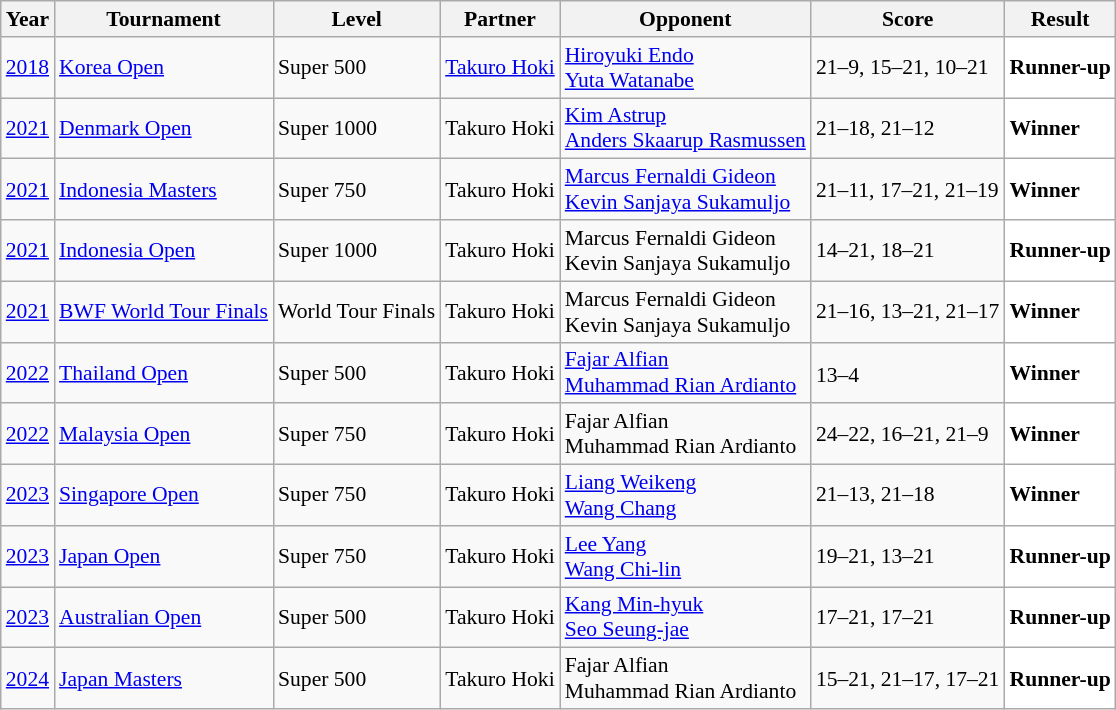<table class="sortable wikitable" style="font-size: 90%;">
<tr>
<th>Year</th>
<th>Tournament</th>
<th>Level</th>
<th>Partner</th>
<th>Opponent</th>
<th>Score</th>
<th>Result</th>
</tr>
<tr>
<td align="center"><a href='#'>2018</a></td>
<td align="left"><a href='#'>Korea Open</a></td>
<td align="left">Super 500</td>
<td align="left"> <a href='#'>Takuro Hoki</a></td>
<td align="left"> <a href='#'>Hiroyuki Endo</a><br> <a href='#'>Yuta Watanabe</a></td>
<td align="left">21–9, 15–21, 10–21</td>
<td style="text-align:left; background:white"> <strong>Runner-up</strong></td>
</tr>
<tr>
<td align="center"><a href='#'>2021</a></td>
<td align="left"><a href='#'>Denmark Open</a></td>
<td align="left">Super 1000</td>
<td align="left"> Takuro Hoki</td>
<td align="left"> <a href='#'>Kim Astrup</a><br> <a href='#'>Anders Skaarup Rasmussen</a></td>
<td align="left">21–18, 21–12</td>
<td style="text-align:left; background:white"> <strong>Winner</strong></td>
</tr>
<tr>
<td align="center"><a href='#'>2021</a></td>
<td align="left"><a href='#'>Indonesia Masters</a></td>
<td align="left">Super 750</td>
<td align="left"> Takuro Hoki</td>
<td align="left"> <a href='#'>Marcus Fernaldi Gideon</a><br> <a href='#'>Kevin Sanjaya Sukamuljo</a></td>
<td align="left">21–11, 17–21, 21–19</td>
<td style="text-align:left; background:white"> <strong>Winner</strong></td>
</tr>
<tr>
<td align="center"><a href='#'>2021</a></td>
<td align="left"><a href='#'>Indonesia Open</a></td>
<td align="left">Super 1000</td>
<td align="left"> Takuro Hoki</td>
<td align="left"> Marcus Fernaldi Gideon<br> Kevin Sanjaya Sukamuljo</td>
<td align="left">14–21, 18–21</td>
<td style="text-align:left; background:white"> <strong>Runner-up</strong></td>
</tr>
<tr>
<td align="center"><a href='#'>2021</a></td>
<td align="left"><a href='#'>BWF World Tour Finals</a></td>
<td align="left">World Tour Finals</td>
<td align="left"> Takuro Hoki</td>
<td align="left"> Marcus Fernaldi Gideon<br> Kevin Sanjaya Sukamuljo</td>
<td align="left">21–16, 13–21, 21–17</td>
<td style="text-align:left; background:white"> <strong>Winner</strong></td>
</tr>
<tr>
<td align="center"><a href='#'>2022</a></td>
<td align="left"><a href='#'>Thailand Open</a></td>
<td align="left">Super 500</td>
<td align="left"> Takuro Hoki</td>
<td align="left"> <a href='#'>Fajar Alfian</a><br> <a href='#'>Muhammad Rian Ardianto</a></td>
<td align="left">13–4<sup></sup></td>
<td style="text-align:left; background:white"> <strong>Winner</strong></td>
</tr>
<tr>
<td align="center"><a href='#'>2022</a></td>
<td align="left"><a href='#'>Malaysia Open</a></td>
<td align="left">Super 750</td>
<td align="left"> Takuro Hoki</td>
<td align="left"> Fajar Alfian<br> Muhammad Rian Ardianto</td>
<td align="left">24–22, 16–21, 21–9</td>
<td style="text-align:left; background:white"> <strong>Winner</strong></td>
</tr>
<tr>
<td align="center"><a href='#'>2023</a></td>
<td align="left"><a href='#'>Singapore Open</a></td>
<td align="left">Super 750</td>
<td align="left"> Takuro Hoki</td>
<td align="left"> <a href='#'>Liang Weikeng</a><br> <a href='#'>Wang Chang</a></td>
<td align="left">21–13, 21–18</td>
<td style="text-align:left; background:white"> <strong>Winner</strong></td>
</tr>
<tr>
<td align="center"><a href='#'>2023</a></td>
<td align="left"><a href='#'>Japan Open</a></td>
<td align="left">Super 750</td>
<td align="left"> Takuro Hoki</td>
<td align="left"> <a href='#'>Lee Yang</a><br> <a href='#'>Wang Chi-lin</a></td>
<td align="left">19–21, 13–21</td>
<td style="text-align:left; background:white"> <strong>Runner-up</strong></td>
</tr>
<tr>
<td align="center"><a href='#'>2023</a></td>
<td align="left"><a href='#'>Australian Open</a></td>
<td align="left">Super 500</td>
<td align="left"> Takuro Hoki</td>
<td align="left"> <a href='#'>Kang Min-hyuk</a><br> <a href='#'>Seo Seung-jae</a></td>
<td align="left">17–21, 17–21</td>
<td style="text-align:left; background:white"> <strong>Runner-up</strong></td>
</tr>
<tr>
<td align="center"><a href='#'>2024</a></td>
<td align="left"><a href='#'>Japan Masters</a></td>
<td align="left">Super 500</td>
<td align="left"> Takuro Hoki</td>
<td align="left"> Fajar Alfian<br> Muhammad Rian Ardianto</td>
<td align="left">15–21, 21–17, 17–21</td>
<td style="text-align:left; background:white"> <strong>Runner-up</strong></td>
</tr>
</table>
